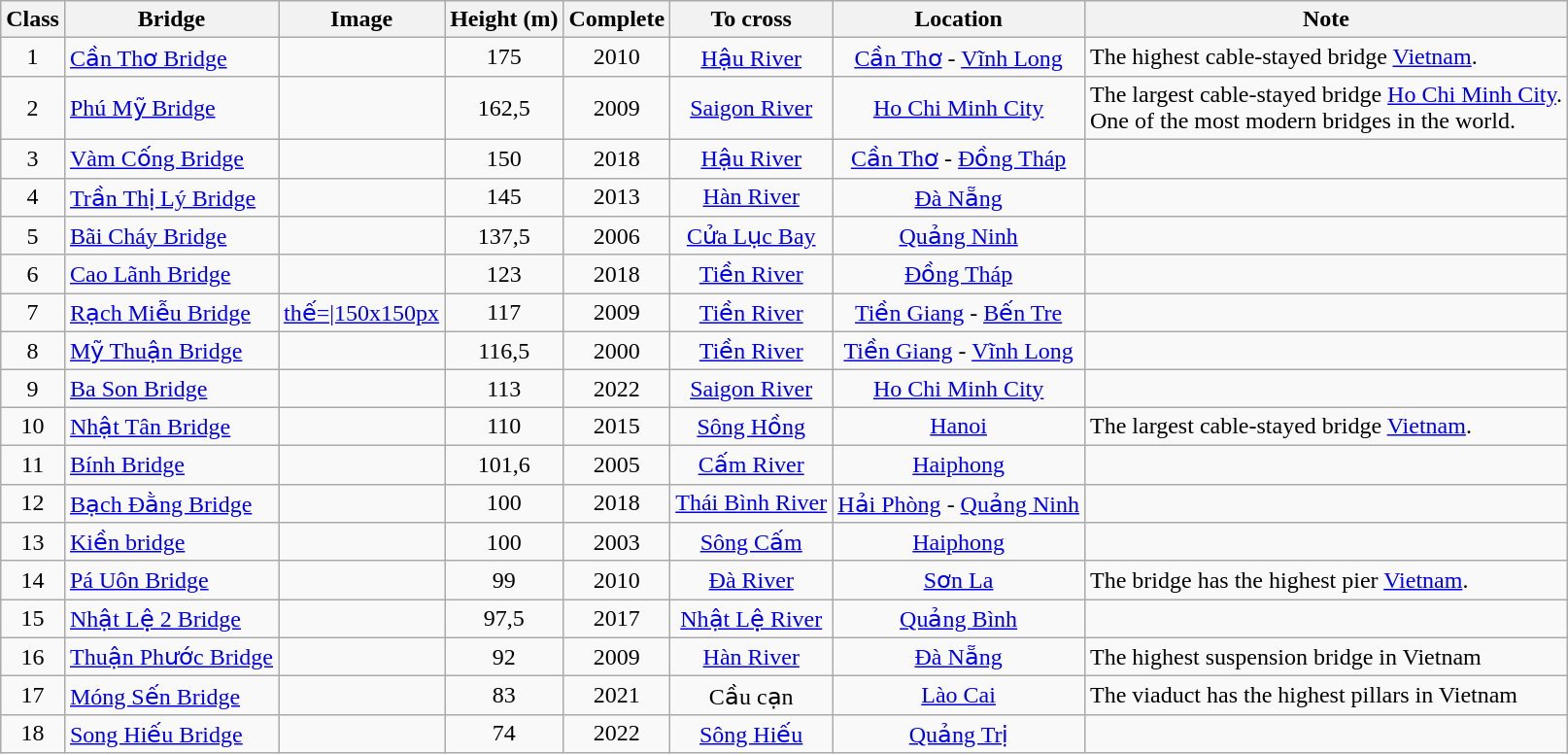<table class="wikitable sortable">
<tr>
<th>Class</th>
<th>Bridge</th>
<th>Image</th>
<th>Height (m)</th>
<th>Complete</th>
<th>To cross</th>
<th>Location</th>
<th>Note</th>
</tr>
<tr>
<td align="center">1</td>
<td><a href='#'>Cần Thơ Bridge</a></td>
<td align="center"></td>
<td align="center">175</td>
<td align="center">2010</td>
<td align="center"><a href='#'>Hậu River</a></td>
<td align="center"><a href='#'>Cần Thơ</a> - <a href='#'>Vĩnh Long</a></td>
<td>The highest cable-stayed bridge <a href='#'>Vietnam</a>.</td>
</tr>
<tr>
<td align="center">2</td>
<td><a href='#'>Phú Mỹ Bridge</a></td>
<td align="center"></td>
<td align="center">162,5</td>
<td align="center">2009</td>
<td align="center"><a href='#'>Saigon River</a></td>
<td align="center"><a href='#'>Ho Chi Minh City</a></td>
<td>The largest cable-stayed bridge <a href='#'>Ho Chi Minh City</a>.<br>One of the most modern bridges in the world.</td>
</tr>
<tr>
<td align="center">3</td>
<td><a href='#'>Vàm Cống Bridge</a></td>
<td align="center"></td>
<td align="center">150</td>
<td align="center">2018</td>
<td align="center"><a href='#'>Hậu River</a></td>
<td align="center"><a href='#'>Cần Thơ</a> - <a href='#'>Đồng Tháp</a></td>
<td></td>
</tr>
<tr>
<td align="center">4</td>
<td><a href='#'>Trần Thị Lý Bridge</a></td>
<td align="center"></td>
<td align="center">145</td>
<td align="center">2013</td>
<td align="center"><a href='#'>Hàn River</a></td>
<td align="center"><a href='#'>Đà Nẵng</a></td>
<td></td>
</tr>
<tr>
<td align="center">5</td>
<td><a href='#'>Bãi Cháy Bridge</a></td>
<td align="center"></td>
<td align="center">137,5</td>
<td align="center">2006</td>
<td align="center"><a href='#'>Cửa Lục Bay</a></td>
<td align="center"><a href='#'>Quảng Ninh</a></td>
<td></td>
</tr>
<tr>
<td align="center">6</td>
<td><a href='#'>Cao Lãnh Bridge</a></td>
<td align="center"></td>
<td align="center">123</td>
<td align="center">2018</td>
<td align="center"><a href='#'>Tiền River</a></td>
<td align="center"><a href='#'>Đồng Tháp</a></td>
<td></td>
</tr>
<tr>
<td align="center">7</td>
<td><a href='#'>Rạch Miễu Bridge</a></td>
<td align="center"><a href='#'>thế=|150x150px</a></td>
<td align="center">117</td>
<td align="center">2009</td>
<td align="center"><a href='#'>Tiền River</a></td>
<td align="center"><a href='#'>Tiền Giang</a> - <a href='#'>Bến Tre</a></td>
<td></td>
</tr>
<tr>
<td align="center">8</td>
<td><a href='#'>Mỹ Thuận Bridge</a></td>
<td align="center"></td>
<td align="center">116,5</td>
<td align="center">2000</td>
<td align="center"><a href='#'>Tiền River</a></td>
<td align="center"><a href='#'>Tiền Giang</a> - <a href='#'>Vĩnh Long</a></td>
<td></td>
</tr>
<tr>
<td align="center">9</td>
<td><a href='#'>Ba Son Bridge</a></td>
<td align="center"></td>
<td align="center">113</td>
<td align="center">2022</td>
<td align="center"><a href='#'>Saigon River</a></td>
<td align="center"><a href='#'>Ho Chi Minh City</a></td>
<td></td>
</tr>
<tr>
<td align="center">10</td>
<td><a href='#'>Nhật Tân Bridge</a></td>
<td align="center"></td>
<td align="center">110</td>
<td align="center">2015</td>
<td align="center"><a href='#'>Sông Hồng</a></td>
<td align="center"><a href='#'>Hanoi</a></td>
<td>The largest cable-stayed bridge <a href='#'>Vietnam</a>.</td>
</tr>
<tr>
<td align="center">11</td>
<td><a href='#'>Bính Bridge</a></td>
<td align="center"></td>
<td align="center">101,6</td>
<td align="center">2005</td>
<td align="center"><a href='#'>Cấm River</a></td>
<td align="center"><a href='#'>Haiphong</a></td>
<td></td>
</tr>
<tr>
<td align="center">12</td>
<td><a href='#'>Bạch Đằng Bridge</a></td>
<td align="center"></td>
<td align="center">100</td>
<td align="center">2018</td>
<td align="center"><a href='#'>Thái Bình River</a></td>
<td align="center"><a href='#'>Hải Phòng</a> - <a href='#'>Quảng Ninh</a></td>
<td></td>
</tr>
<tr>
<td align="center">13</td>
<td><a href='#'>Kiền bridge</a></td>
<td align="center"></td>
<td align="center">100</td>
<td align="center">2003</td>
<td align="center"><a href='#'>Sông Cấm</a></td>
<td align="center"><a href='#'>Haiphong</a></td>
<td></td>
</tr>
<tr>
<td align="center">14</td>
<td><a href='#'>Pá Uôn Bridge</a></td>
<td align="center"></td>
<td align="center">99</td>
<td align="center">2010</td>
<td align="center"><a href='#'>Đà River</a></td>
<td align="center"><a href='#'>Sơn La</a></td>
<td>The bridge has the highest pier <a href='#'>Vietnam</a>.</td>
</tr>
<tr>
<td align="center">15</td>
<td><a href='#'>Nhật Lệ 2 Bridge</a></td>
<td align="center"></td>
<td align="center">97,5</td>
<td align="center">2017</td>
<td align="center"><a href='#'>Nhật Lệ River</a></td>
<td align="center"><a href='#'>Quảng Bình</a></td>
<td></td>
</tr>
<tr>
<td align="center">16</td>
<td><a href='#'>Thuận Phước Bridge</a></td>
<td align="center"></td>
<td align="center">92</td>
<td align="center">2009</td>
<td align="center"><a href='#'>Hàn River</a></td>
<td align="center"><a href='#'>Đà Nẵng</a></td>
<td>The highest suspension bridge in Vietnam</td>
</tr>
<tr>
<td align="center">17</td>
<td><a href='#'>Móng Sến Bridge</a></td>
<td align="center"></td>
<td align="center">83</td>
<td align="center">2021</td>
<td align="center">Cầu cạn</td>
<td align="center"><a href='#'>Lào Cai</a></td>
<td>The viaduct has the highest pillars in Vietnam</td>
</tr>
<tr>
<td align="center">18</td>
<td><a href='#'>Song Hiếu Bridge</a></td>
<td align="center"></td>
<td align="center">74</td>
<td align="center">2022</td>
<td align="center"><a href='#'>Sông Hiếu</a></td>
<td align="center"><a href='#'>Quảng Trị</a></td>
<td></td>
</tr>
</table>
